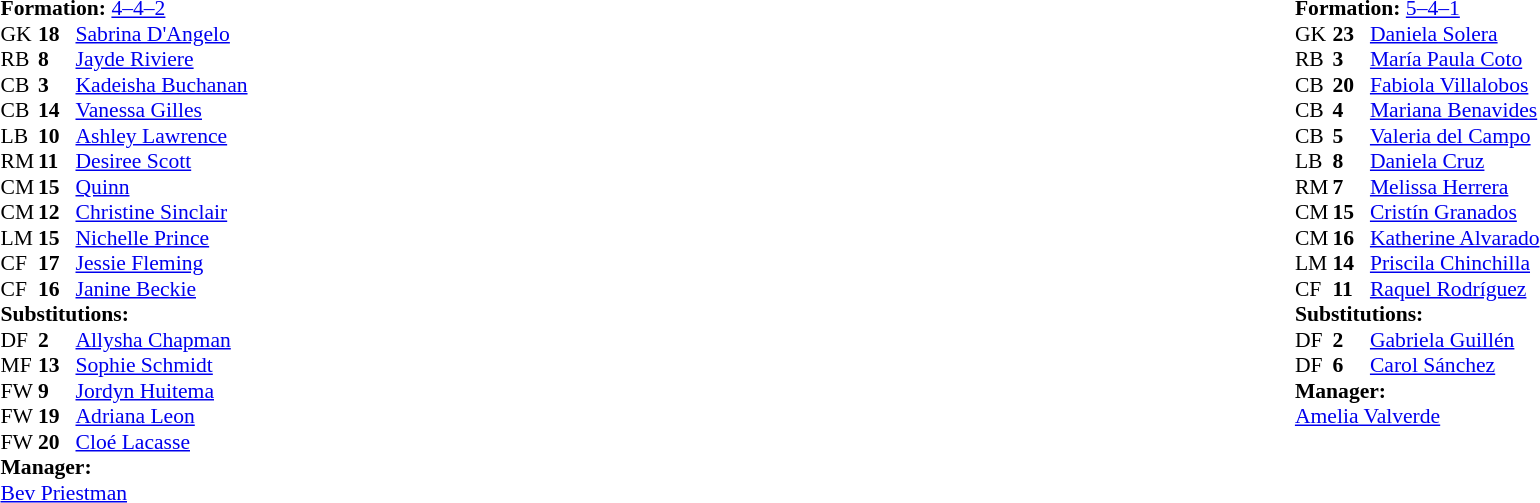<table width="100%">
<tr>
<td valign="top" width="50%"><br><table style="font-size:90%" cellspacing="0" cellpadding="0">
<tr>
<th width=25></th>
<th width=25></th>
</tr>
<tr>
<td colspan=3><strong>Formation:</strong> <a href='#'>4–4–2</a></td>
</tr>
<tr>
<td>GK</td>
<td><strong>18</strong></td>
<td><a href='#'>Sabrina D'Angelo</a></td>
</tr>
<tr>
<td>RB</td>
<td><strong>8</strong></td>
<td><a href='#'>Jayde Riviere</a></td>
<td></td>
</tr>
<tr>
<td>CB</td>
<td><strong>3</strong></td>
<td><a href='#'>Kadeisha Buchanan</a></td>
</tr>
<tr>
<td>CB</td>
<td><strong>14</strong></td>
<td><a href='#'>Vanessa Gilles</a></td>
</tr>
<tr>
<td>LB</td>
<td><strong>10</strong></td>
<td><a href='#'>Ashley Lawrence</a></td>
</tr>
<tr>
<td>RM</td>
<td><strong>11</strong></td>
<td><a href='#'>Desiree Scott</a></td>
</tr>
<tr>
<td>CM</td>
<td><strong>15</strong></td>
<td><a href='#'>Quinn</a></td>
<td></td>
</tr>
<tr>
<td>CM</td>
<td><strong>12</strong></td>
<td><a href='#'>Christine Sinclair</a></td>
<td></td>
</tr>
<tr>
<td>LM</td>
<td><strong>15</strong></td>
<td><a href='#'>Nichelle Prince</a></td>
<td></td>
</tr>
<tr>
<td>CF</td>
<td><strong>17</strong></td>
<td><a href='#'>Jessie Fleming</a></td>
</tr>
<tr>
<td>CF</td>
<td><strong>16</strong></td>
<td><a href='#'>Janine Beckie</a></td>
<td> </td>
</tr>
<tr>
<td colspan=3><strong>Substitutions:</strong></td>
</tr>
<tr>
<td>DF</td>
<td><strong>2</strong></td>
<td><a href='#'>Allysha Chapman</a></td>
<td></td>
</tr>
<tr>
<td>MF</td>
<td><strong>13</strong></td>
<td><a href='#'>Sophie Schmidt</a></td>
<td> </td>
</tr>
<tr>
<td>FW</td>
<td><strong>9</strong></td>
<td><a href='#'>Jordyn Huitema</a></td>
<td></td>
</tr>
<tr>
<td>FW</td>
<td><strong>19</strong></td>
<td><a href='#'>Adriana Leon</a></td>
<td></td>
</tr>
<tr>
<td>FW</td>
<td><strong>20</strong></td>
<td><a href='#'>Cloé Lacasse</a></td>
<td></td>
</tr>
<tr>
<td colspan=3><strong>Manager:</strong></td>
</tr>
<tr>
<td colspan=3> <a href='#'>Bev Priestman</a></td>
</tr>
</table>
</td>
<td valign="top" width="50%"><br><table style="font-size:90%; margin:auto" cellspacing="0" cellpadding="0">
<tr>
<th width=25></th>
<th width=25></th>
</tr>
<tr>
<td colspan=3><strong>Formation:</strong> <a href='#'>5–4–1</a></td>
</tr>
<tr>
<td>GK</td>
<td><strong>23</strong></td>
<td><a href='#'>Daniela Solera</a></td>
</tr>
<tr>
<td>RB</td>
<td><strong>3</strong></td>
<td><a href='#'>María Paula Coto</a></td>
</tr>
<tr>
<td>CB</td>
<td><strong>20</strong></td>
<td><a href='#'>Fabiola Villalobos</a></td>
</tr>
<tr>
<td>CB</td>
<td><strong>4</strong></td>
<td><a href='#'>Mariana Benavides</a></td>
</tr>
<tr>
<td>CB</td>
<td><strong>5</strong></td>
<td><a href='#'>Valeria del Campo</a></td>
<td></td>
</tr>
<tr>
<td>LB</td>
<td><strong>8</strong></td>
<td><a href='#'>Daniela Cruz</a></td>
<td></td>
</tr>
<tr>
<td>RM</td>
<td><strong>7</strong></td>
<td><a href='#'>Melissa Herrera</a></td>
</tr>
<tr>
<td>CM</td>
<td><strong>15</strong></td>
<td><a href='#'>Cristín Granados</a></td>
</tr>
<tr>
<td>CM</td>
<td><strong>16</strong></td>
<td><a href='#'>Katherine Alvarado</a></td>
</tr>
<tr>
<td>LM</td>
<td><strong>14</strong></td>
<td><a href='#'>Priscila Chinchilla</a></td>
<td></td>
</tr>
<tr>
<td>CF</td>
<td><strong>11</strong></td>
<td><a href='#'>Raquel Rodríguez</a></td>
</tr>
<tr>
<td colspan=3><strong>Substitutions:</strong></td>
</tr>
<tr>
<td>DF</td>
<td><strong>2</strong></td>
<td><a href='#'>Gabriela Guillén</a></td>
<td></td>
</tr>
<tr>
<td>DF</td>
<td><strong>6</strong></td>
<td><a href='#'>Carol Sánchez</a></td>
<td></td>
</tr>
<tr>
<td colspan=3><strong>Manager:</strong></td>
</tr>
<tr>
<td colspan=3><a href='#'>Amelia Valverde</a></td>
</tr>
</table>
</td>
</tr>
</table>
